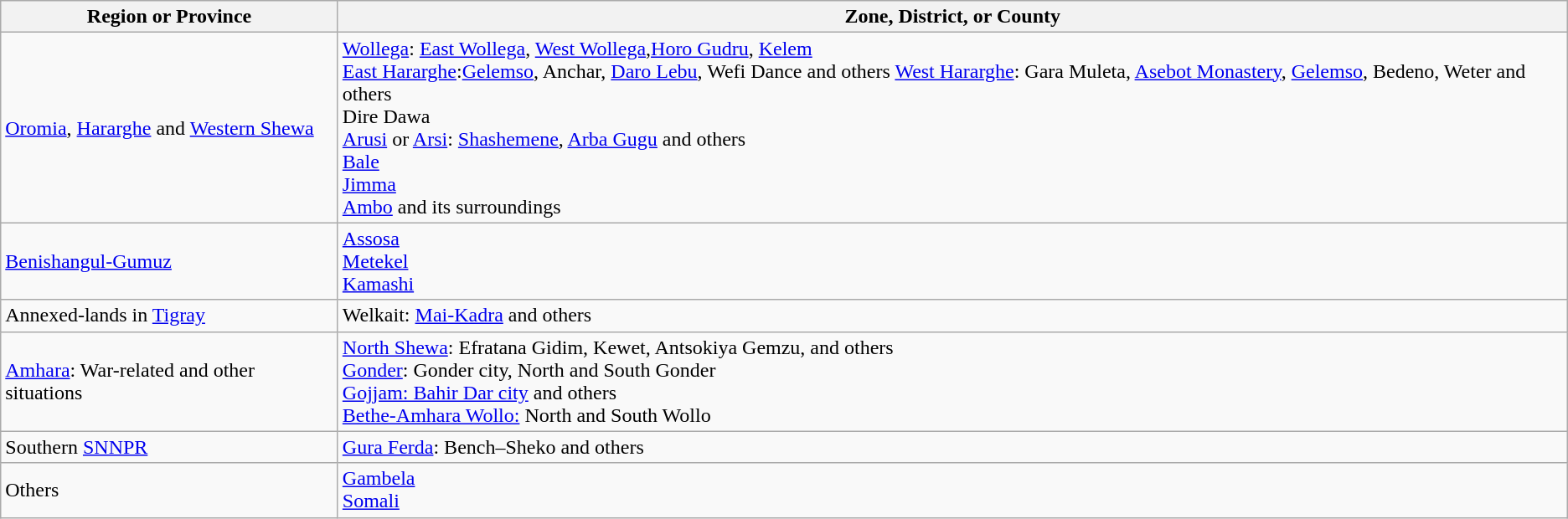<table class="wikitable">
<tr>
<th>Region or Province</th>
<th>Zone, District, or County</th>
</tr>
<tr>
<td><a href='#'>Oromia</a>, <a href='#'>Hararghe</a> and <a href='#'>Western Shewa</a></td>
<td><a href='#'>Wollega</a>: <a href='#'>East Wollega</a>, <a href='#'>West Wollega</a>,<a href='#'>Horo Gudru</a>, <a href='#'>Kelem</a><br><a href='#'>East Hararghe</a>:<a href='#'>Gelemso</a>, Anchar, <a href='#'>Daro Lebu</a>, Wefi Dance and others
<a href='#'>West Hararghe</a>:  Gara Muleta, <a href='#'>Asebot Monastery</a>, <a href='#'>Gelemso</a>, Bedeno, Weter and others<br>Dire Dawa<br><a href='#'>Arusi</a> or <a href='#'>Arsi</a>: <a href='#'>Shashemene</a>, <a href='#'>Arba Gugu</a> and others<br><a href='#'>Bale</a><br><a href='#'>Jimma</a><br><a href='#'>Ambo</a> and its surroundings</td>
</tr>
<tr>
<td><a href='#'>Benishangul-Gumuz</a></td>
<td><a href='#'>Assosa</a><br><a href='#'>Metekel</a><br><a href='#'>Kamashi</a></td>
</tr>
<tr>
<td>Annexed-lands in <a href='#'>Tigray</a></td>
<td>Welkait: <a href='#'>Mai-Kadra</a> and others</td>
</tr>
<tr>
<td><a href='#'>Amhara</a>: War-related and other situations</td>
<td><a href='#'>North Shewa</a>: Efratana Gidim, Kewet, Antsokiya Gemzu, and others<br><a href='#'>Gonder</a>: Gonder city, North and South Gonder
<br><a href='#'>Gojjam: Bahir Dar city</a> and others<br><a href='#'>Bethe-Amhara Wollo:</a> North and South Wollo
</td>
</tr>
<tr>
<td>Southern <a href='#'>SNNPR</a></td>
<td><a href='#'>Gura Ferda</a>: Bench–Sheko and others</td>
</tr>
<tr>
<td>Others</td>
<td><a href='#'>Gambela</a><br><a href='#'>Somali</a></td>
</tr>
</table>
